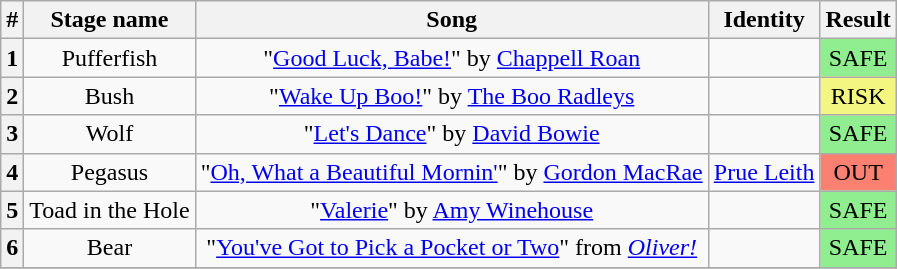<table class="wikitable plainrowheaders" style="text-align: center;">
<tr>
<th>#</th>
<th>Stage name</th>
<th>Song</th>
<th>Identity</th>
<th>Result</th>
</tr>
<tr>
<th>1</th>
<td>Pufferfish</td>
<td>"<a href='#'>Good Luck, Babe!</a>" by <a href='#'>Chappell Roan</a></td>
<td></td>
<td bgcolor="lightgreen">SAFE</td>
</tr>
<tr>
<th>2</th>
<td>Bush</td>
<td>"<a href='#'>Wake Up Boo!</a>" by <a href='#'>The Boo Radleys</a></td>
<td></td>
<td bgcolor="#F3F781">RISK</td>
</tr>
<tr>
<th>3</th>
<td>Wolf</td>
<td>"<a href='#'>Let's Dance</a>" by <a href='#'>David Bowie</a></td>
<td></td>
<td bgcolor="lightgreen">SAFE</td>
</tr>
<tr>
<th>4</th>
<td>Pegasus</td>
<td>"<a href='#'>Oh, What a Beautiful Mornin'</a>" by <a href='#'>Gordon MacRae</a></td>
<td><a href='#'>Prue Leith</a></td>
<td bgcolor="salmon">OUT</td>
</tr>
<tr>
<th>5</th>
<td>Toad in the Hole</td>
<td>"<a href='#'>Valerie</a>" by <a href='#'>Amy Winehouse</a></td>
<td></td>
<td bgcolor="lightgreen">SAFE</td>
</tr>
<tr>
<th>6</th>
<td>Bear</td>
<td>"<a href='#'>You've Got to Pick a Pocket or Two</a>" from <em><a href='#'>Oliver!</a></em></td>
<td></td>
<td bgcolor="lightgreen">SAFE</td>
</tr>
<tr>
</tr>
</table>
